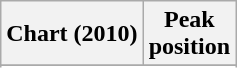<table class="wikitable sortable">
<tr>
<th>Chart (2010)</th>
<th>Peak<br>position</th>
</tr>
<tr>
</tr>
<tr>
</tr>
<tr>
</tr>
<tr>
</tr>
<tr>
</tr>
</table>
